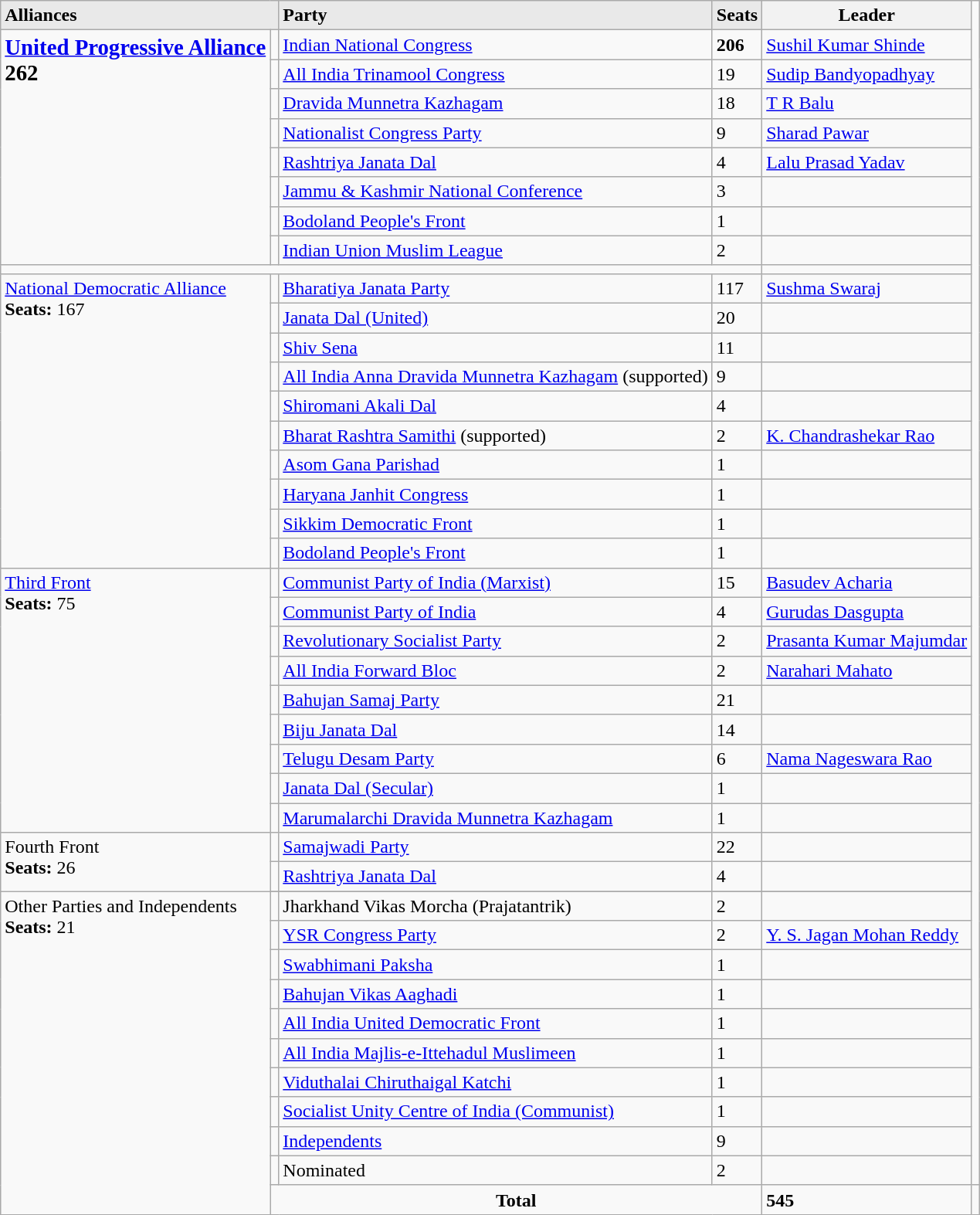<table class="wikitable sortable">
<tr>
<th colspan="2" style="text-align:left; background:#e9e9e9; vertical-align:top;">Alliances</th>
<th style="text-align:left; background:#e9e9e9; vertical-align:top;">Party</th>
<th style="text-align:center; background:#e9e9e9; vertical-align:middle;">Seats</th>
<th>Leader</th>
</tr>
<tr>
<td rowspan="8" style="text-align:left; vertical-align:top;"><strong><big><a href='#'>United Progressive Alliance</a></big></strong><br><strong><big>262</big></strong></td>
<td></td>
<td align=left><a href='#'>Indian National Congress</a></td>
<td><strong>206</strong></td>
<td><a href='#'>Sushil Kumar Shinde</a></td>
</tr>
<tr>
<td></td>
<td align=left><a href='#'>All India Trinamool Congress</a></td>
<td>19</td>
<td><a href='#'>Sudip Bandyopadhyay</a></td>
</tr>
<tr>
<td></td>
<td style="text-align:left;"><a href='#'>Dravida Munnetra Kazhagam</a></td>
<td>18</td>
<td><a href='#'>T R Balu</a></td>
</tr>
<tr>
<td></td>
<td style="text-align:left;"><a href='#'>Nationalist Congress Party</a></td>
<td>9</td>
<td><a href='#'>Sharad Pawar</a></td>
</tr>
<tr>
<td></td>
<td style="text-align:left;"><a href='#'>Rashtriya Janata Dal</a></td>
<td>4</td>
<td><a href='#'>Lalu Prasad Yadav</a></td>
</tr>
<tr>
<td></td>
<td style="text-align:left;"><a href='#'>Jammu & Kashmir National Conference</a></td>
<td>3</td>
<td></td>
</tr>
<tr>
<td></td>
<td style="text-align:left;"><a href='#'>Bodoland People's Front</a></td>
<td>1</td>
<td></td>
</tr>
<tr>
<td></td>
<td style="text-align:left;"><a href='#'>Indian Union Muslim League</a></td>
<td>2</td>
<td></td>
</tr>
<tr>
<td colspan="4"></td>
<td></td>
</tr>
<tr>
<td rowspan="10" style="text-align:left; vertical-align:top;"><a href='#'>National Democratic Alliance</a><br><strong>Seats:</strong> 167 <br></td>
<td></td>
<td align=left><a href='#'>Bharatiya Janata Party</a></td>
<td>117</td>
<td><a href='#'>Sushma Swaraj</a></td>
</tr>
<tr>
<td></td>
<td align=left><a href='#'>Janata Dal (United)</a></td>
<td>20</td>
<td></td>
</tr>
<tr>
<td></td>
<td align=left><a href='#'>Shiv Sena</a></td>
<td>11</td>
<td></td>
</tr>
<tr>
<td></td>
<td align=left><a href='#'>All India Anna Dravida Munnetra Kazhagam</a> (supported)</td>
<td>9</td>
<td></td>
</tr>
<tr>
<td></td>
<td align=left><a href='#'>Shiromani Akali Dal</a></td>
<td>4</td>
<td></td>
</tr>
<tr>
<td></td>
<td align=left><a href='#'>Bharat Rashtra Samithi</a> (supported)</td>
<td>2</td>
<td><a href='#'>K. Chandrashekar Rao</a></td>
</tr>
<tr>
<td></td>
<td align=left><a href='#'>Asom Gana Parishad</a></td>
<td>1</td>
<td></td>
</tr>
<tr>
<td></td>
<td align=left><a href='#'>Haryana Janhit Congress</a></td>
<td>1</td>
<td></td>
</tr>
<tr>
<td></td>
<td align=left><a href='#'>Sikkim Democratic Front</a></td>
<td>1</td>
<td></td>
</tr>
<tr>
<td></td>
<td align=left><a href='#'>Bodoland People's Front</a></td>
<td>1</td>
<td></td>
</tr>
<tr>
<td rowspan="9" style="text-align:left; vertical-align:top;"><a href='#'>Third Front</a><br><strong>Seats:</strong> 75</td>
<td></td>
<td align=left><a href='#'>Communist Party of India (Marxist)</a></td>
<td>15</td>
<td><a href='#'>Basudev Acharia</a></td>
</tr>
<tr>
<td></td>
<td align=left><a href='#'>Communist Party of India</a></td>
<td>4</td>
<td><a href='#'>Gurudas Dasgupta</a></td>
</tr>
<tr>
<td></td>
<td align=left><a href='#'>Revolutionary Socialist Party</a></td>
<td>2</td>
<td><a href='#'>Prasanta Kumar Majumdar</a></td>
</tr>
<tr>
<td></td>
<td align=left><a href='#'>All India Forward Bloc</a></td>
<td>2</td>
<td><a href='#'>Narahari Mahato</a></td>
</tr>
<tr>
<td></td>
<td align=left><a href='#'>Bahujan Samaj Party</a></td>
<td>21</td>
<td></td>
</tr>
<tr>
<td></td>
<td align=left><a href='#'>Biju Janata Dal</a></td>
<td>14</td>
<td></td>
</tr>
<tr>
<td></td>
<td align=left><a href='#'>Telugu Desam Party</a></td>
<td>6</td>
<td><a href='#'>Nama Nageswara Rao</a></td>
</tr>
<tr>
<td></td>
<td align=left><a href='#'>Janata Dal (Secular)</a></td>
<td>1</td>
<td></td>
</tr>
<tr>
<td></td>
<td align=left><a href='#'>Marumalarchi Dravida Munnetra Kazhagam</a></td>
<td>1</td>
<td></td>
</tr>
<tr>
<td rowspan="2" style="text-align:left; vertical-align:top;">Fourth Front<br><strong>Seats:</strong> 26 <br></td>
<td></td>
<td align=left><a href='#'>Samajwadi Party</a></td>
<td>22</td>
<td></td>
</tr>
<tr>
<td></td>
<td align=left><a href='#'>Rashtriya Janata Dal</a></td>
<td>4</td>
<td></td>
</tr>
<tr>
<td rowspan="13" style="text-align:left; vertical-align:top;">Other Parties and Independents<br><strong>Seats:</strong> 21 <br></td>
</tr>
<tr>
<td></td>
<td align=left>Jharkhand Vikas Morcha (Prajatantrik)</td>
<td>2</td>
<td></td>
</tr>
<tr>
<td></td>
<td align=left><a href='#'>YSR Congress Party</a></td>
<td>2</td>
<td><a href='#'>Y. S. Jagan Mohan Reddy</a></td>
</tr>
<tr>
<td></td>
<td align=left><a href='#'>Swabhimani Paksha</a></td>
<td>1</td>
<td></td>
</tr>
<tr>
<td></td>
<td align=left><a href='#'>Bahujan Vikas Aaghadi</a></td>
<td>1</td>
<td></td>
</tr>
<tr>
<td></td>
<td align=left><a href='#'>All India United Democratic Front</a></td>
<td>1</td>
<td></td>
</tr>
<tr>
<td></td>
<td align=left><a href='#'>All India Majlis-e-Ittehadul Muslimeen</a></td>
<td>1</td>
<td></td>
</tr>
<tr>
<td></td>
<td align=left><a href='#'>Viduthalai Chiruthaigal Katchi</a></td>
<td>1</td>
<td></td>
</tr>
<tr>
<td></td>
<td align=left><a href='#'>Socialist Unity Centre of India (Communist)</a></td>
<td>1</td>
<td></td>
</tr>
<tr>
<td></td>
<td align=left><a href='#'>Independents</a></td>
<td>9</td>
<td></td>
</tr>
<tr>
<td></td>
<td align=left>Nominated</td>
<td>2</td>
<td></td>
</tr>
<tr>
<td colspan="3" style="text-align:center; vertical-align:top;"><strong>Total</strong></td>
<td><strong>545</strong></td>
<td></td>
</tr>
</table>
